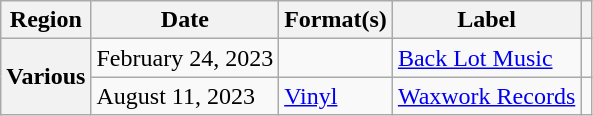<table class="wikitable plainrowheaders">
<tr>
<th scope="col">Region</th>
<th scope="col">Date</th>
<th scope="col">Format(s)</th>
<th scope="col">Label</th>
<th scope="col"></th>
</tr>
<tr>
<th rowspan="2" scope="row">Various</th>
<td>February 24, 2023</td>
<td></td>
<td><a href='#'>Back Lot Music</a></td>
<td align="center"></td>
</tr>
<tr>
<td>August 11, 2023</td>
<td><a href='#'>Vinyl</a></td>
<td><a href='#'>Waxwork Records</a></td>
<td align="center"></td>
</tr>
</table>
